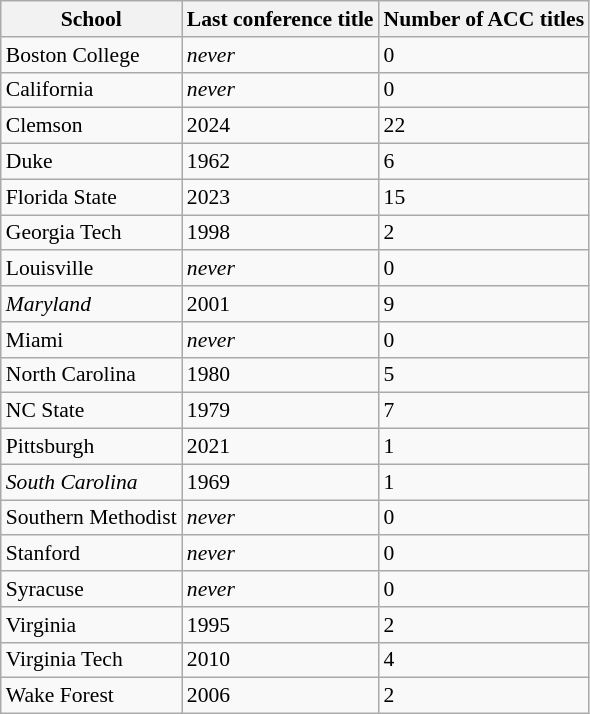<table class="wikitable sortable" style="font-size:90%">
<tr>
<th>School</th>
<th>Last conference title</th>
<th>Number of ACC titles</th>
</tr>
<tr>
<td>Boston College</td>
<td><em>never</em></td>
<td>0</td>
</tr>
<tr>
<td>California</td>
<td><em>never</em></td>
<td>0</td>
</tr>
<tr>
<td>Clemson</td>
<td>2024</td>
<td>22</td>
</tr>
<tr>
<td>Duke</td>
<td>1962</td>
<td>6</td>
</tr>
<tr>
<td>Florida State</td>
<td>2023</td>
<td>15</td>
</tr>
<tr>
<td>Georgia Tech</td>
<td>1998</td>
<td>2</td>
</tr>
<tr>
<td>Louisville</td>
<td><em>never</em></td>
<td>0</td>
</tr>
<tr>
<td><em>Maryland</em></td>
<td>2001</td>
<td>9</td>
</tr>
<tr>
<td>Miami</td>
<td><em>never</em></td>
<td>0</td>
</tr>
<tr>
<td>North Carolina</td>
<td>1980</td>
<td>5</td>
</tr>
<tr>
<td>NC State</td>
<td>1979</td>
<td>7</td>
</tr>
<tr>
<td>Pittsburgh</td>
<td>2021</td>
<td>1</td>
</tr>
<tr>
<td><em>South Carolina</em></td>
<td>1969</td>
<td>1</td>
</tr>
<tr>
<td>Southern Methodist</td>
<td><em>never</em></td>
<td>0</td>
</tr>
<tr>
<td>Stanford</td>
<td><em>never</em></td>
<td>0</td>
</tr>
<tr>
<td>Syracuse</td>
<td><em>never</em></td>
<td>0</td>
</tr>
<tr>
<td>Virginia</td>
<td>1995</td>
<td>2</td>
</tr>
<tr>
<td>Virginia Tech</td>
<td>2010</td>
<td>4</td>
</tr>
<tr>
<td>Wake Forest</td>
<td>2006</td>
<td>2</td>
</tr>
</table>
